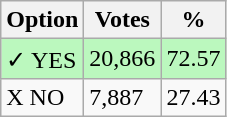<table class="wikitable">
<tr>
<th>Option</th>
<th>Votes</th>
<th>%</th>
</tr>
<tr>
<td style=background:#bbf8be>✓ YES</td>
<td style=background:#bbf8be>20,866</td>
<td style=background:#bbf8be>72.57</td>
</tr>
<tr>
<td>X NO</td>
<td>7,887</td>
<td>27.43</td>
</tr>
</table>
